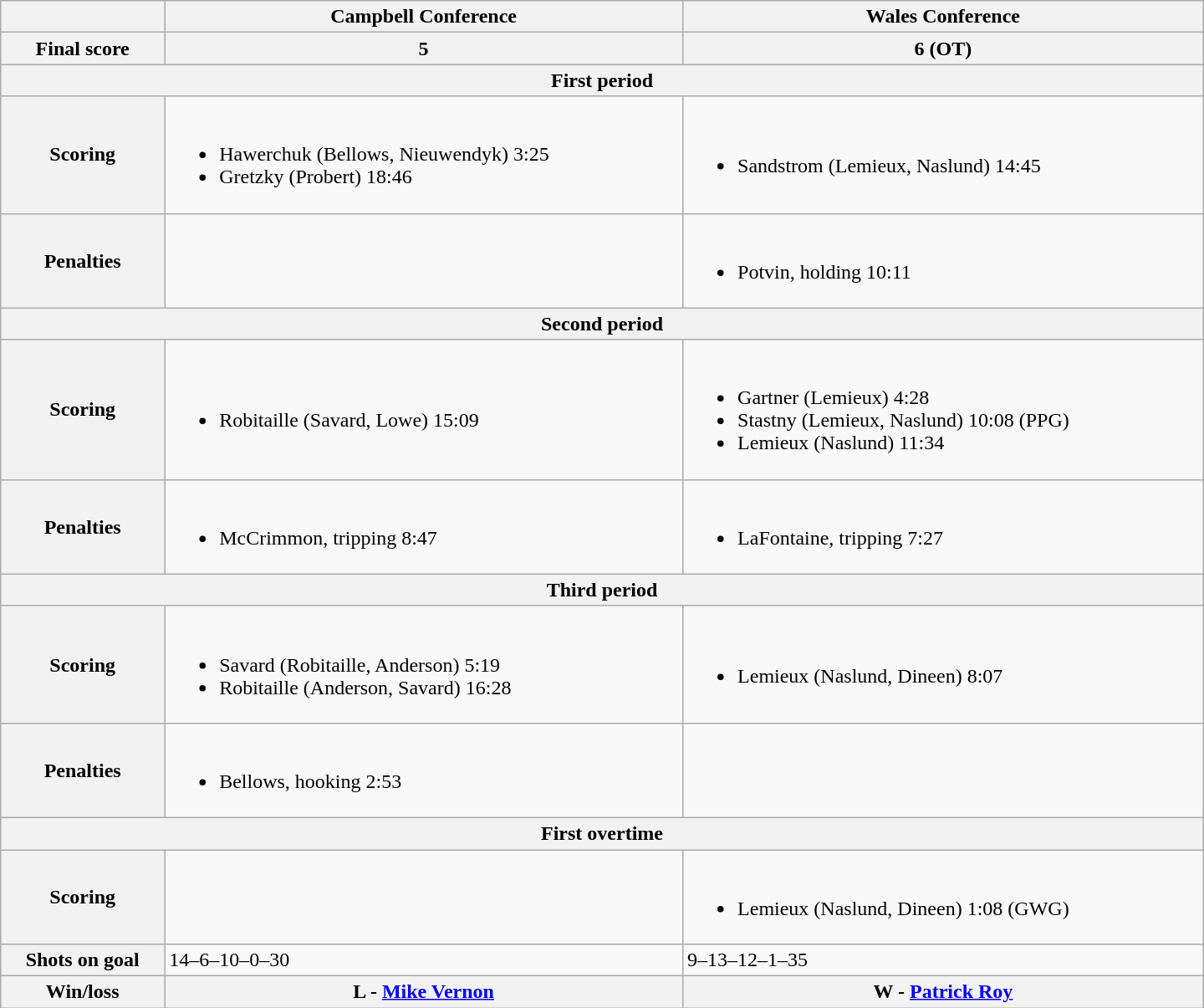<table class="wikitable" style="width:60em">
<tr>
<th></th>
<th>Campbell Conference</th>
<th>Wales Conference</th>
</tr>
<tr>
<th>Final score</th>
<th>5</th>
<th>6 (OT)</th>
</tr>
<tr>
<th colspan="3">First period</th>
</tr>
<tr>
<th>Scoring</th>
<td><br><ul><li>Hawerchuk (Bellows, Nieuwendyk) 3:25</li><li>Gretzky (Probert) 18:46</li></ul></td>
<td><br><ul><li>Sandstrom (Lemieux, Naslund) 14:45</li></ul></td>
</tr>
<tr>
<th>Penalties</th>
<td></td>
<td><br><ul><li>Potvin, holding 10:11</li></ul></td>
</tr>
<tr>
<th colspan="3">Second period</th>
</tr>
<tr>
<th>Scoring</th>
<td><br><ul><li>Robitaille (Savard, Lowe) 15:09</li></ul></td>
<td><br><ul><li>Gartner (Lemieux) 4:28</li><li>Stastny (Lemieux, Naslund) 10:08 (PPG)</li><li>Lemieux (Naslund) 11:34</li></ul></td>
</tr>
<tr>
<th>Penalties</th>
<td><br><ul><li>McCrimmon, tripping 8:47</li></ul></td>
<td><br><ul><li>LaFontaine, tripping 7:27</li></ul></td>
</tr>
<tr>
<th colspan="3">Third period</th>
</tr>
<tr>
<th>Scoring</th>
<td><br><ul><li>Savard (Robitaille, Anderson) 5:19</li><li>Robitaille (Anderson, Savard) 16:28</li></ul></td>
<td><br><ul><li>Lemieux (Naslund, Dineen) 8:07</li></ul></td>
</tr>
<tr>
<th>Penalties</th>
<td><br><ul><li>Bellows, hooking 2:53</li></ul></td>
</tr>
<tr>
<th colspan="3">First overtime</th>
</tr>
<tr>
<th>Scoring</th>
<td></td>
<td><br><ul><li>Lemieux (Naslund, Dineen) 1:08 (GWG)</li></ul></td>
</tr>
<tr>
<th>Shots on goal</th>
<td>14–6–10–0–30</td>
<td>9–13–12–1–35</td>
</tr>
<tr>
<th>Win/loss</th>
<th><strong>L</strong> - <a href='#'>Mike Vernon</a></th>
<th><strong>W</strong> - <a href='#'>Patrick Roy</a></th>
</tr>
</table>
